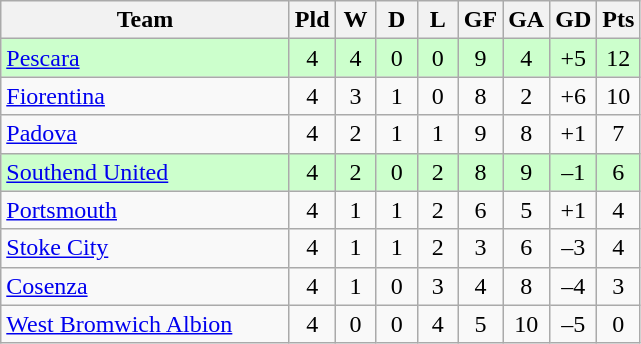<table class="wikitable" style="text-align: center;">
<tr>
<th width="185">Team</th>
<th width="20">Pld</th>
<th width="20">W</th>
<th width="20">D</th>
<th width="20">L</th>
<th width="20">GF</th>
<th width="20">GA</th>
<th width="20">GD</th>
<th width="20">Pts</th>
</tr>
<tr style="background: #ccffcc;">
<td align="left"><a href='#'>Pescara</a></td>
<td>4</td>
<td>4</td>
<td>0</td>
<td>0</td>
<td>9</td>
<td>4</td>
<td>+5</td>
<td>12</td>
</tr>
<tr>
<td align="left"><a href='#'>Fiorentina</a></td>
<td>4</td>
<td>3</td>
<td>1</td>
<td>0</td>
<td>8</td>
<td>2</td>
<td>+6</td>
<td>10</td>
</tr>
<tr>
<td align="left"><a href='#'>Padova</a></td>
<td>4</td>
<td>2</td>
<td>1</td>
<td>1</td>
<td>9</td>
<td>8</td>
<td>+1</td>
<td>7</td>
</tr>
<tr style="background: #ccffcc;">
<td align="left"><a href='#'>Southend United</a></td>
<td>4</td>
<td>2</td>
<td>0</td>
<td>2</td>
<td>8</td>
<td>9</td>
<td>–1</td>
<td>6</td>
</tr>
<tr>
<td align="left"><a href='#'>Portsmouth</a></td>
<td>4</td>
<td>1</td>
<td>1</td>
<td>2</td>
<td>6</td>
<td>5</td>
<td>+1</td>
<td>4</td>
</tr>
<tr>
<td align="left"><a href='#'>Stoke City</a></td>
<td>4</td>
<td>1</td>
<td>1</td>
<td>2</td>
<td>3</td>
<td>6</td>
<td>–3</td>
<td>4</td>
</tr>
<tr>
<td align="left"><a href='#'>Cosenza</a></td>
<td>4</td>
<td>1</td>
<td>0</td>
<td>3</td>
<td>4</td>
<td>8</td>
<td>–4</td>
<td>3</td>
</tr>
<tr>
<td align="left"><a href='#'>West Bromwich Albion</a></td>
<td>4</td>
<td>0</td>
<td>0</td>
<td>4</td>
<td>5</td>
<td>10</td>
<td>–5</td>
<td>0</td>
</tr>
</table>
